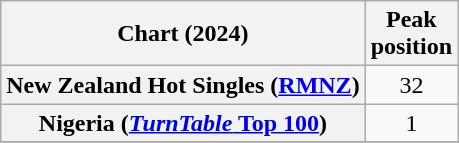<table class="wikitable plainrowheaders sortable" style="text-align:center">
<tr>
<th scope="col">Chart (2024)</th>
<th scope="col">Peak<br>position</th>
</tr>
<tr>
<th scope="row">New Zealand Hot Singles (<a href='#'>RMNZ</a>)</th>
<td>32</td>
</tr>
<tr>
<th scope="row">Nigeria (<a href='#'><em>TurnTable</em> Top 100</a>)</th>
<td>1</td>
</tr>
<tr>
</tr>
</table>
